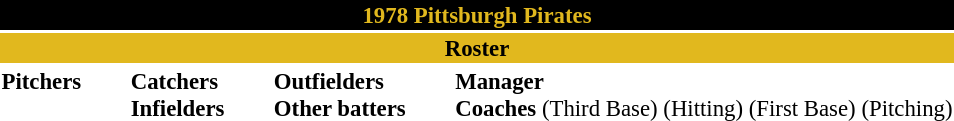<table class="toccolours" style="font-size: 95%;">
<tr>
<th colspan="10" style="background-color: black; color: #e1b81e; text-align: center;">1978 Pittsburgh Pirates</th>
</tr>
<tr>
<td colspan="10" style="background-color: #e1b81e; color: black; text-align: center;"><strong>Roster</strong></td>
</tr>
<tr>
<td valign="top"><strong>Pitchers</strong><br>












</td>
<td width="25px"></td>
<td valign="top"><strong>Catchers</strong><br>


<strong>Infielders</strong>










</td>
<td width="25px"></td>
<td valign="top"><strong>Outfielders</strong><br>






<strong>Other batters</strong>

</td>
<td width="25px"></td>
<td valign="top"><strong>Manager</strong><br>
<strong>Coaches</strong>
 (Third Base)
 (Hitting)
 (First Base)
 (Pitching)</td>
</tr>
</table>
